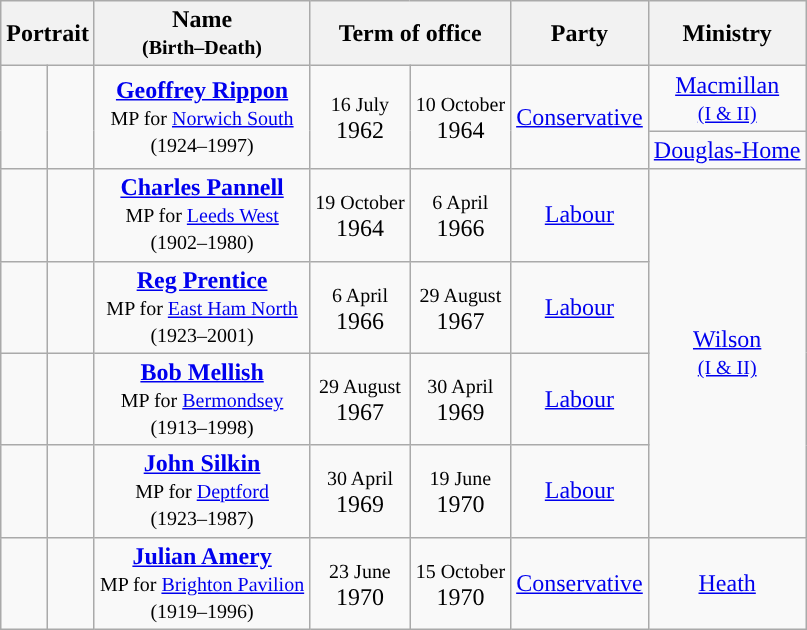<table class="wikitable" style="text-align:center">
<tr>
<th colspan=2>Portrait</th>
<th>Name<br><small>(Birth–Death)</small></th>
<th colspan=2>Term of office</th>
<th>Party</th>
<th>Ministry</th>
</tr>
<tr>
<td rowspan=2 style="background-color:"></td>
<td rowspan=2></td>
<td rowspan=2><strong><a href='#'>Geoffrey Rippon</a></strong><br><small>MP for <a href='#'>Norwich South</a><br>(1924–1997)</small></td>
<td rowspan=2><small>16 July</small><br>1962</td>
<td rowspan=2><small>10 October</small><br>1964</td>
<td rowspan=2 ><a href='#'>Conservative</a></td>
<td><a href='#'>Macmillan<br><small>(I & II)</small></a></td>
</tr>
<tr>
<td><a href='#'>Douglas-Home</a></td>
</tr>
<tr>
<td style="background-color: "></td>
<td></td>
<td><strong><a href='#'>Charles Pannell</a></strong><br><small>MP for <a href='#'>Leeds West</a><br>(1902–1980)</small></td>
<td><small>19 October</small><br>1964</td>
<td><small>6 April</small><br>1966</td>
<td><a href='#'>Labour</a></td>
<td rowspan=4 ><a href='#'>Wilson<br><small>(I & II)</small></a></td>
</tr>
<tr>
<td style="background-color: "></td>
<td></td>
<td><strong><a href='#'>Reg Prentice</a></strong><br><small>MP for <a href='#'>East Ham North</a><br>(1923–2001)</small></td>
<td><small>6 April</small><br>1966</td>
<td><small>29 August</small><br>1967</td>
<td><a href='#'>Labour</a></td>
</tr>
<tr>
<td style="background-color: "></td>
<td></td>
<td><a href='#'><strong>Bob Mellish</strong></a><br><small>MP for <a href='#'>Bermondsey</a><br>(1913–1998)</small></td>
<td><small>29 August</small><br>1967</td>
<td><small>30 April</small><br>1969</td>
<td><a href='#'>Labour</a></td>
</tr>
<tr>
<td style="background-color: "></td>
<td></td>
<td><strong><a href='#'>John Silkin</a></strong><br><small>MP for <a href='#'>Deptford</a><br>(1923–1987)</small></td>
<td><small>30 April</small><br>1969</td>
<td><small>19 June</small><br>1970</td>
<td><a href='#'>Labour</a></td>
</tr>
<tr>
<td style="background-color:"></td>
<td></td>
<td><a href='#'><strong>Julian Amery</strong></a><br><small>MP for <a href='#'>Brighton Pavilion</a><br>(1919–1996)</small></td>
<td><small>23 June</small><br>1970</td>
<td><small>15 October</small><br>1970</td>
<td><a href='#'>Conservative</a></td>
<td><a href='#'>Heath</a></td>
</tr>
</table>
